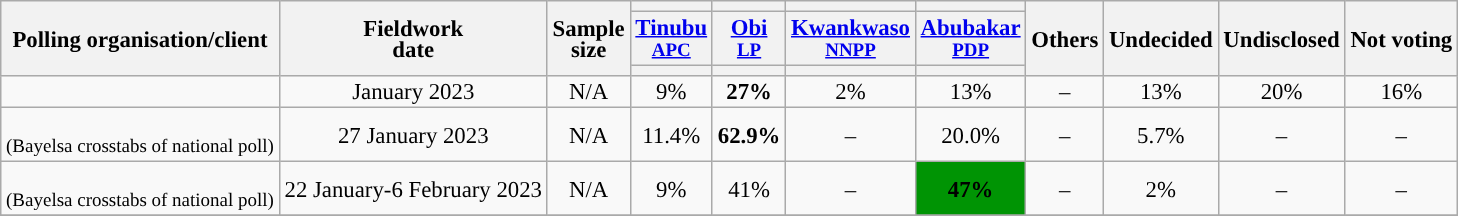<table class="wikitable" style="text-align:center;font-size:95%;line-height:14px;">
<tr>
<th rowspan="3">Polling organisation/client</th>
<th rowspan="3">Fieldwork<br>date</th>
<th rowspan="3">Sample<br>size</th>
<th></th>
<th></th>
<th></th>
<th></th>
<th rowspan="3">Others</th>
<th rowspan="3">Undecided</th>
<th rowspan="3">Undisclosed</th>
<th rowspan="3">Not voting</th>
</tr>
<tr>
<th><a href='#'>Tinubu</a><br><small><a href='#'>APC</a></small></th>
<th><a href='#'>Obi</a><br><small><a href='#'>LP</a></small></th>
<th><a href='#'>Kwankwaso</a><br><small><a href='#'>NNPP</a></small></th>
<th><a href='#'>Abubakar</a><br><small><a href='#'>PDP</a></small></th>
</tr>
<tr>
<th style="background:"></th>
<th style="background:"></th>
<th style="background:"></th>
<th style="background:"></th>
</tr>
<tr>
<td></td>
<td>January 2023</td>
<td>N/A</td>
<td>9%</td>
<td><strong>27%</strong></td>
<td>2%</td>
<td>13%</td>
<td>–</td>
<td>13%</td>
<td>20%</td>
<td>16%</td>
</tr>
<tr>
<td><br><small>(Bayelsa crosstabs of national poll)</small></td>
<td>27 January 2023</td>
<td>N/A</td>
<td>11.4%</td>
<td><strong>62.9%</strong></td>
<td>–</td>
<td>20.0%</td>
<td>–</td>
<td>5.7%</td>
<td>–</td>
<td>–</td>
</tr>
<tr>
<td><br><small>(Bayelsa crosstabs of national poll)</small></td>
<td>22 January-6 February 2023</td>
<td>N/A</td>
<td>9%</td>
<td>41%</td>
<td>–</td>
<td bgcolor=#009404><strong>47%</strong></td>
<td>–</td>
<td>2%</td>
<td>–</td>
<td>–</td>
</tr>
<tr>
</tr>
</table>
